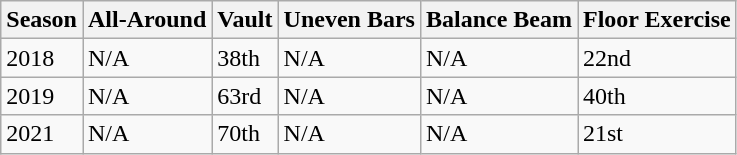<table class="wikitable">
<tr>
<th>Season</th>
<th>All-Around</th>
<th>Vault</th>
<th>Uneven Bars</th>
<th>Balance Beam</th>
<th>Floor Exercise</th>
</tr>
<tr>
<td>2018</td>
<td>N/A</td>
<td>38th</td>
<td>N/A</td>
<td>N/A</td>
<td>22nd</td>
</tr>
<tr>
<td>2019</td>
<td>N/A</td>
<td>63rd</td>
<td>N/A</td>
<td>N/A</td>
<td>40th</td>
</tr>
<tr>
<td>2021</td>
<td>N/A</td>
<td>70th</td>
<td>N/A</td>
<td>N/A</td>
<td>21st</td>
</tr>
</table>
